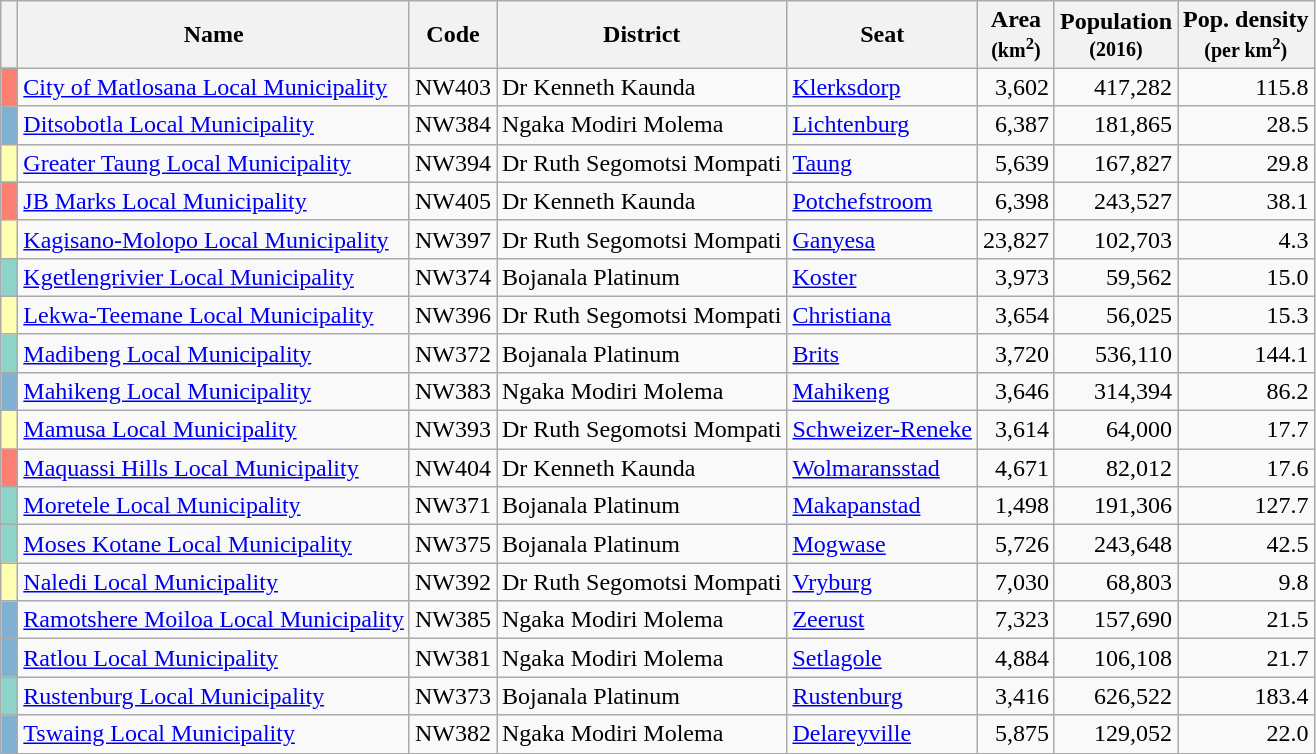<table class="wikitable sortable">
<tr>
<th class="unsortable"> </th>
<th>Name</th>
<th>Code</th>
<th>District</th>
<th>Seat</th>
<th>Area<br><small>(km<sup>2</sup>)</small></th>
<th>Population<br><small>(2016)</small></th>
<th>Pop. density<br><small>(per km<sup>2</sup>)</small></th>
</tr>
<tr>
<td style="text-align:center;background-color:#FB8072"></td>
<td><a href='#'>City of Matlosana Local Municipality</a></td>
<td>NW403</td>
<td>Dr Kenneth Kaunda</td>
<td><a href='#'>Klerksdorp</a></td>
<td style="text-align:right">3,602</td>
<td style="text-align:right">417,282</td>
<td style="text-align:right">115.8</td>
</tr>
<tr>
<td style="text-align:center;background-color:#80B1D3"></td>
<td><a href='#'>Ditsobotla Local Municipality</a></td>
<td>NW384</td>
<td>Ngaka Modiri Molema</td>
<td><a href='#'>Lichtenburg</a></td>
<td style="text-align:right">6,387</td>
<td style="text-align:right">181,865</td>
<td style="text-align:right">28.5</td>
</tr>
<tr>
<td style="text-align:center;background-color:#FFFFB3"></td>
<td><a href='#'>Greater Taung Local Municipality</a></td>
<td>NW394</td>
<td>Dr Ruth Segomotsi Mompati</td>
<td><a href='#'>Taung</a></td>
<td style="text-align:right">5,639</td>
<td style="text-align:right">167,827</td>
<td style="text-align:right">29.8</td>
</tr>
<tr>
<td style="text-align:center;background-color:#FB8072"></td>
<td><a href='#'>JB Marks Local Municipality</a></td>
<td>NW405</td>
<td>Dr Kenneth Kaunda</td>
<td><a href='#'>Potchefstroom</a></td>
<td style="text-align:right">6,398</td>
<td style="text-align:right">243,527</td>
<td style="text-align:right">38.1</td>
</tr>
<tr>
<td style="text-align:center;background-color:#FFFFB3"></td>
<td><a href='#'>Kagisano-Molopo Local Municipality</a></td>
<td>NW397</td>
<td>Dr Ruth Segomotsi Mompati</td>
<td><a href='#'>Ganyesa</a></td>
<td style="text-align:right">23,827</td>
<td style="text-align:right">102,703</td>
<td style="text-align:right">4.3</td>
</tr>
<tr>
<td style="text-align:center;background-color:#8DD3C7"></td>
<td><a href='#'>Kgetlengrivier Local Municipality</a></td>
<td>NW374</td>
<td>Bojanala Platinum</td>
<td><a href='#'>Koster</a></td>
<td style="text-align:right">3,973</td>
<td style="text-align:right">59,562</td>
<td style="text-align:right">15.0</td>
</tr>
<tr>
<td style="text-align:center;background-color:#FFFFB3"></td>
<td><a href='#'>Lekwa-Teemane Local Municipality</a></td>
<td>NW396</td>
<td>Dr Ruth Segomotsi Mompati</td>
<td><a href='#'>Christiana</a></td>
<td style="text-align:right">3,654</td>
<td style="text-align:right">56,025</td>
<td style="text-align:right">15.3</td>
</tr>
<tr>
<td style="text-align:center;background-color:#8DD3C7"></td>
<td><a href='#'>Madibeng Local Municipality</a></td>
<td>NW372</td>
<td>Bojanala Platinum</td>
<td><a href='#'>Brits</a></td>
<td style="text-align:right">3,720</td>
<td style="text-align:right">536,110</td>
<td style="text-align:right">144.1</td>
</tr>
<tr>
<td style="text-align:center;background-color:#80B1D3"></td>
<td><a href='#'>Mahikeng Local Municipality</a></td>
<td>NW383</td>
<td>Ngaka Modiri Molema</td>
<td><a href='#'>Mahikeng</a></td>
<td style="text-align:right">3,646</td>
<td style="text-align:right">314,394</td>
<td style="text-align:right">86.2</td>
</tr>
<tr>
<td style="text-align:center;background-color:#FFFFB3"></td>
<td><a href='#'>Mamusa Local Municipality</a></td>
<td>NW393</td>
<td>Dr Ruth Segomotsi Mompati</td>
<td><a href='#'>Schweizer-Reneke</a></td>
<td style="text-align:right">3,614</td>
<td style="text-align:right">64,000</td>
<td style="text-align:right">17.7</td>
</tr>
<tr>
<td style="text-align:center;background-color:#FB8072"></td>
<td><a href='#'>Maquassi Hills Local Municipality</a></td>
<td>NW404</td>
<td>Dr Kenneth Kaunda</td>
<td><a href='#'>Wolmaransstad</a></td>
<td style="text-align:right">4,671</td>
<td style="text-align:right">82,012</td>
<td style="text-align:right">17.6</td>
</tr>
<tr>
<td style="text-align:center;background-color:#8DD3C7"></td>
<td><a href='#'>Moretele Local Municipality</a></td>
<td>NW371</td>
<td>Bojanala Platinum</td>
<td><a href='#'>Makapanstad</a></td>
<td style="text-align:right">1,498</td>
<td style="text-align:right">191,306</td>
<td style="text-align:right">127.7</td>
</tr>
<tr>
<td style="text-align:center;background-color:#8DD3C7"></td>
<td><a href='#'>Moses Kotane Local Municipality</a></td>
<td>NW375</td>
<td>Bojanala Platinum</td>
<td><a href='#'>Mogwase</a></td>
<td style="text-align:right">5,726</td>
<td style="text-align:right">243,648</td>
<td style="text-align:right">42.5</td>
</tr>
<tr>
<td style="text-align:center;background-color:#FFFFB3"></td>
<td><a href='#'>Naledi Local Municipality</a></td>
<td>NW392</td>
<td>Dr Ruth Segomotsi Mompati</td>
<td><a href='#'>Vryburg</a></td>
<td style="text-align:right">7,030</td>
<td style="text-align:right">68,803</td>
<td style="text-align:right">9.8</td>
</tr>
<tr>
<td style="text-align:center;background-color:#80B1D3"></td>
<td><a href='#'>Ramotshere Moiloa Local Municipality</a></td>
<td>NW385</td>
<td>Ngaka Modiri Molema</td>
<td><a href='#'>Zeerust</a></td>
<td style="text-align:right">7,323</td>
<td style="text-align:right">157,690</td>
<td style="text-align:right">21.5</td>
</tr>
<tr>
<td style="text-align:center;background-color:#80B1D3"></td>
<td><a href='#'>Ratlou Local Municipality</a></td>
<td>NW381</td>
<td>Ngaka Modiri Molema</td>
<td><a href='#'>Setlagole</a></td>
<td style="text-align:right">4,884</td>
<td style="text-align:right">106,108</td>
<td style="text-align:right">21.7</td>
</tr>
<tr>
<td style="text-align:center;background-color:#8DD3C7"></td>
<td><a href='#'>Rustenburg Local Municipality</a></td>
<td>NW373</td>
<td>Bojanala Platinum</td>
<td><a href='#'>Rustenburg</a></td>
<td style="text-align:right">3,416</td>
<td style="text-align:right">626,522</td>
<td style="text-align:right">183.4</td>
</tr>
<tr>
<td style="text-align:center;background-color:#80B1D3"></td>
<td><a href='#'>Tswaing Local Municipality</a></td>
<td>NW382</td>
<td>Ngaka Modiri Molema</td>
<td><a href='#'>Delareyville</a></td>
<td style="text-align:right">5,875</td>
<td style="text-align:right">129,052</td>
<td style="text-align:right">22.0</td>
</tr>
</table>
